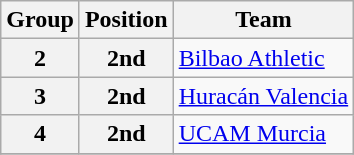<table class="wikitable">
<tr>
<th>Group</th>
<th>Position</th>
<th>Team</th>
</tr>
<tr>
<th>2</th>
<th>2nd</th>
<td><a href='#'>Bilbao Athletic</a></td>
</tr>
<tr>
<th>3</th>
<th>2nd</th>
<td><a href='#'>Huracán Valencia</a></td>
</tr>
<tr>
<th>4</th>
<th>2nd</th>
<td><a href='#'>UCAM Murcia</a></td>
</tr>
<tr>
</tr>
</table>
